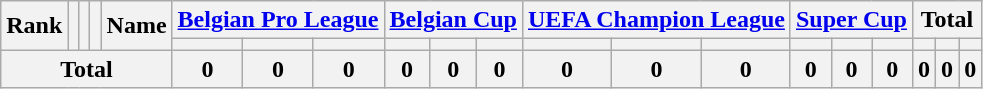<table class="wikitable sortable" style="text-align:center;">
<tr>
<th rowspan="2">Rank</th>
<th rowspan="2"></th>
<th rowspan="2"></th>
<th rowspan="2"></th>
<th rowspan="2">Name</th>
<th colspan="3"><a href='#'>Belgian Pro League</a></th>
<th colspan="3"><a href='#'>Belgian Cup</a></th>
<th colspan="3"><a href='#'>UEFA Champion League</a></th>
<th colspan="3"><a href='#'>Super Cup</a></th>
<th colspan="3">Total</th>
</tr>
<tr>
<th></th>
<th></th>
<th></th>
<th></th>
<th></th>
<th></th>
<th></th>
<th></th>
<th></th>
<th></th>
<th></th>
<th></th>
<th></th>
<th></th>
<th></th>
</tr>
<tr>
<th colspan="5">Total</th>
<th>0</th>
<th>0</th>
<th>0</th>
<th>0</th>
<th>0</th>
<th>0</th>
<th>0</th>
<th>0</th>
<th>0</th>
<th>0</th>
<th>0</th>
<th>0</th>
<th>0</th>
<th>0</th>
<th>0</th>
</tr>
</table>
